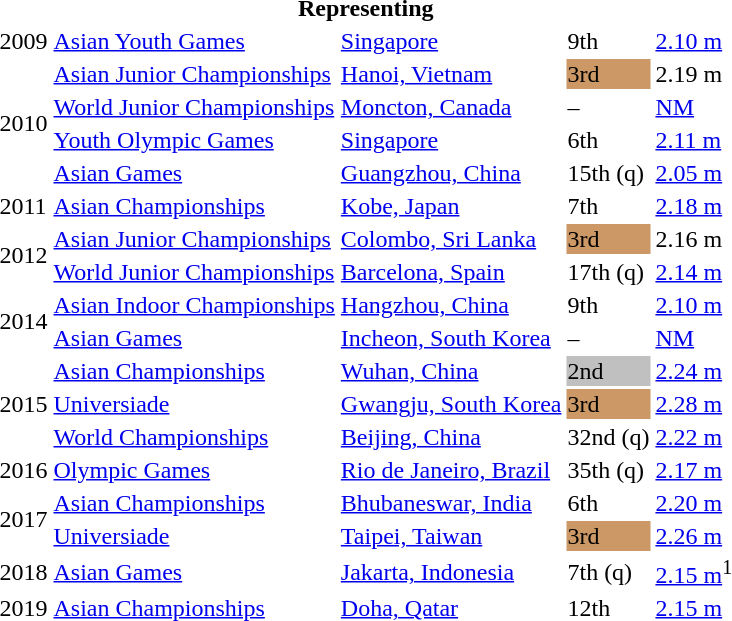<table>
<tr>
<th colspan="5">Representing </th>
</tr>
<tr>
<td>2009</td>
<td><a href='#'>Asian Youth Games</a></td>
<td><a href='#'>Singapore</a></td>
<td>9th</td>
<td><a href='#'>2.10 m</a></td>
</tr>
<tr>
<td rowspan=4>2010</td>
<td><a href='#'>Asian Junior Championships</a></td>
<td><a href='#'>Hanoi, Vietnam</a></td>
<td bgcolor=cc9966>3rd</td>
<td>2.19 m</td>
</tr>
<tr>
<td><a href='#'>World Junior Championships</a></td>
<td><a href='#'>Moncton, Canada</a></td>
<td>–</td>
<td><a href='#'>NM</a></td>
</tr>
<tr>
<td><a href='#'>Youth Olympic Games</a></td>
<td><a href='#'>Singapore</a></td>
<td>6th</td>
<td><a href='#'>2.11 m</a></td>
</tr>
<tr>
<td><a href='#'>Asian Games</a></td>
<td><a href='#'>Guangzhou, China</a></td>
<td>15th (q)</td>
<td><a href='#'>2.05 m</a></td>
</tr>
<tr>
<td>2011</td>
<td><a href='#'>Asian Championships</a></td>
<td><a href='#'>Kobe, Japan</a></td>
<td>7th</td>
<td><a href='#'>2.18 m</a></td>
</tr>
<tr>
<td rowspan=2>2012</td>
<td><a href='#'>Asian Junior Championships</a></td>
<td><a href='#'>Colombo, Sri Lanka</a></td>
<td bgcolor=cc9966>3rd</td>
<td>2.16 m</td>
</tr>
<tr>
<td><a href='#'>World Junior Championships</a></td>
<td><a href='#'>Barcelona, Spain</a></td>
<td>17th (q)</td>
<td><a href='#'>2.14 m</a></td>
</tr>
<tr>
<td rowspan=2>2014</td>
<td><a href='#'>Asian Indoor Championships</a></td>
<td><a href='#'>Hangzhou, China</a></td>
<td>9th</td>
<td><a href='#'>2.10 m</a></td>
</tr>
<tr>
<td><a href='#'>Asian Games</a></td>
<td><a href='#'>Incheon, South Korea</a></td>
<td>–</td>
<td><a href='#'>NM</a></td>
</tr>
<tr>
<td rowspan=3>2015</td>
<td><a href='#'>Asian Championships</a></td>
<td><a href='#'>Wuhan, China</a></td>
<td bgcolor=silver>2nd</td>
<td><a href='#'>2.24 m</a></td>
</tr>
<tr>
<td><a href='#'>Universiade</a></td>
<td><a href='#'>Gwangju, South Korea</a></td>
<td bgcolor=cc9966>3rd</td>
<td><a href='#'>2.28 m</a></td>
</tr>
<tr>
<td><a href='#'>World Championships</a></td>
<td><a href='#'>Beijing, China</a></td>
<td>32nd (q)</td>
<td><a href='#'>2.22 m</a></td>
</tr>
<tr>
<td>2016</td>
<td><a href='#'>Olympic Games</a></td>
<td><a href='#'>Rio de Janeiro, Brazil</a></td>
<td>35th (q)</td>
<td><a href='#'>2.17 m</a></td>
</tr>
<tr>
<td rowspan=2>2017</td>
<td><a href='#'>Asian Championships</a></td>
<td><a href='#'>Bhubaneswar, India</a></td>
<td>6th</td>
<td><a href='#'>2.20 m</a></td>
</tr>
<tr>
<td><a href='#'>Universiade</a></td>
<td><a href='#'>Taipei, Taiwan</a></td>
<td bgcolor=cc9966>3rd</td>
<td><a href='#'>2.26 m</a></td>
</tr>
<tr>
<td>2018</td>
<td><a href='#'>Asian Games</a></td>
<td><a href='#'>Jakarta, Indonesia</a></td>
<td>7th (q)</td>
<td><a href='#'>2.15 m</a><sup>1</sup></td>
</tr>
<tr>
<td>2019</td>
<td><a href='#'>Asian Championships</a></td>
<td><a href='#'>Doha, Qatar</a></td>
<td>12th</td>
<td><a href='#'>2.15 m</a></td>
</tr>
</table>
